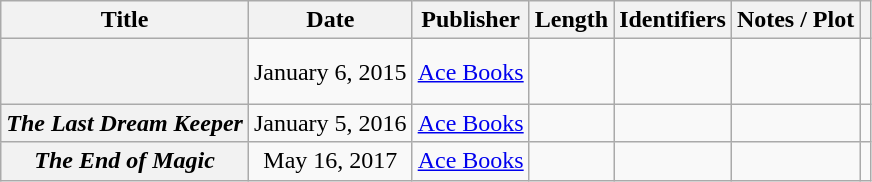<table class="wikitable sortable plainrowheaders"  style="text-align:center;">
<tr>
<th scope="col">Title</th>
<th scope="col">Date</th>
<th scope="col">Publisher</th>
<th scope="col">Length</th>
<th scope="col" class="unsortable">Identifiers</th>
<th scope="col" class="unsortable">Notes / Plot</th>
<th scope="col" class="unsortable"></th>
</tr>
<tr>
<th scope="row"><em></em></th>
<td>January 6, 2015</td>
<td><a href='#'>Ace Books</a></td>
<td></td>
<td><br><br></td>
<td></td>
<td><br><br></td>
</tr>
<tr>
<th scope="row"><em>The Last Dream Keeper</em></th>
<td>January 5, 2016</td>
<td><a href='#'>Ace Books</a></td>
<td></td>
<td></td>
<td></td>
<td></td>
</tr>
<tr>
<th scope="row"><em>The End of Magic</em></th>
<td>May 16, 2017</td>
<td><a href='#'>Ace Books</a></td>
<td></td>
<td></td>
<td></td>
<td></td>
</tr>
</table>
